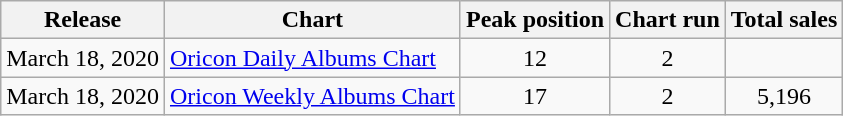<table class="wikitable">
<tr>
<th align="left">Release</th>
<th align="left">Chart</th>
<th align="left">Peak position</th>
<th align="left">Chart run</th>
<th align="left">Total sales</th>
</tr>
<tr>
<td align="left">March 18, 2020</td>
<td align="left"><a href='#'>Oricon Daily Albums Chart</a></td>
<td align="center">12</td>
<td align="center">2</td>
<td align="center"></td>
</tr>
<tr>
<td align="left">March 18, 2020</td>
<td align="left"><a href='#'>Oricon Weekly Albums Chart</a></td>
<td align="center">17</td>
<td align="center">2</td>
<td align="center">5,196</td>
</tr>
</table>
